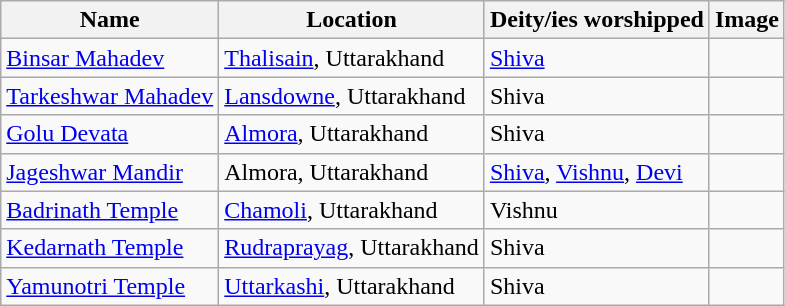<table class="wikitable sortable">
<tr>
<th>Name</th>
<th>Location</th>
<th>Deity/ies worshipped</th>
<th>Image</th>
</tr>
<tr>
<td><a href='#'>Binsar Mahadev</a></td>
<td><a href='#'>Thalisain</a>, Uttarakhand</td>
<td><a href='#'>Shiva</a></td>
<td></td>
</tr>
<tr>
<td><a href='#'>Tarkeshwar Mahadev</a></td>
<td><a href='#'>Lansdowne</a>, Uttarakhand</td>
<td>Shiva</td>
<td></td>
</tr>
<tr>
<td><a href='#'>Golu Devata</a></td>
<td><a href='#'>Almora</a>, Uttarakhand</td>
<td>Shiva</td>
<td></td>
</tr>
<tr>
<td><a href='#'>Jageshwar Mandir</a></td>
<td>Almora, Uttarakhand</td>
<td><a href='#'>Shiva</a>, <a href='#'>Vishnu</a>, <a href='#'>Devi</a></td>
<td></td>
</tr>
<tr>
<td><a href='#'>Badrinath Temple</a></td>
<td><a href='#'>Chamoli</a>, Uttarakhand</td>
<td>Vishnu</td>
<td></td>
</tr>
<tr>
<td><a href='#'>Kedarnath Temple</a></td>
<td><a href='#'>Rudraprayag</a>, Uttarakhand</td>
<td>Shiva</td>
<td></td>
</tr>
<tr>
<td><a href='#'>Yamunotri Temple</a></td>
<td><a href='#'>Uttarkashi</a>, Uttarakhand</td>
<td>Shiva</td>
<td></td>
</tr>
</table>
